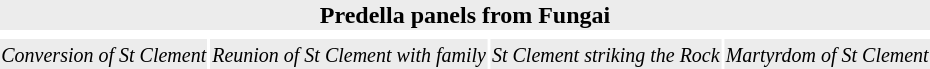<table align=center style="text-align:center;">
<tr>
<th colspan="6" style="background:#ECECEC; "><strong>Predella panels from Fungai</strong></th>
</tr>
<tr>
<td></td>
<td></td>
<td></td>
<td></td>
</tr>
<tr>
<td style="background:#ECECEC; "><small><em>Conversion of St Clement</em><br></small></td>
<td style="background:#ECECEC; "><small><em>Reunion of St Clement with family</em><br></small></td>
<td style="background:#ECECEC; "><small><em>St Clement striking the Rock</em><br></small></td>
<td style="background:#ECECEC; "><small><em>Martyrdom of St Clement</em><br></small></td>
</tr>
<tr>
</tr>
</table>
